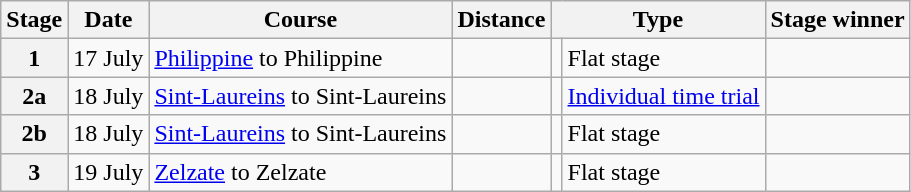<table class="wikitable">
<tr>
<th scope="col">Stage</th>
<th scope="col">Date</th>
<th scope="col">Course</th>
<th scope="col">Distance</th>
<th scope="col" colspan="2">Type</th>
<th scope="col">Stage winner</th>
</tr>
<tr>
<th scope="row" style="text-align:center;">1</th>
<td style="text-align:center;">17 July</td>
<td><a href='#'>Philippine</a> to Philippine</td>
<td style="text-align:center;"></td>
<td></td>
<td>Flat stage</td>
<td></td>
</tr>
<tr>
<th scope="row" style="text-align:center;">2a</th>
<td style="text-align:center;">18 July</td>
<td><a href='#'>Sint-Laureins</a> to Sint-Laureins</td>
<td style="text-align:center;"></td>
<td></td>
<td><a href='#'>Individual time trial</a></td>
<td></td>
</tr>
<tr>
<th scope="row" style="text-align:center;">2b</th>
<td style="text-align:center;">18 July</td>
<td><a href='#'>Sint-Laureins</a> to Sint-Laureins</td>
<td style="text-align:center;"></td>
<td></td>
<td>Flat stage</td>
<td></td>
</tr>
<tr>
<th scope="row" style="text-align:center;">3</th>
<td style="text-align:center;">19 July</td>
<td><a href='#'>Zelzate</a> to Zelzate</td>
<td style="text-align:center;"></td>
<td></td>
<td>Flat stage</td>
<td></td>
</tr>
</table>
